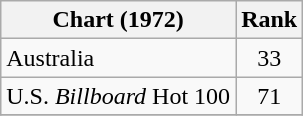<table class="wikitable">
<tr>
<th>Chart (1972)</th>
<th>Rank</th>
</tr>
<tr>
<td>Australia</td>
<td style="text-align:center;">33</td>
</tr>
<tr>
<td>U.S. <em>Billboard</em> Hot 100</td>
<td style="text-align:center;">71</td>
</tr>
<tr>
</tr>
</table>
